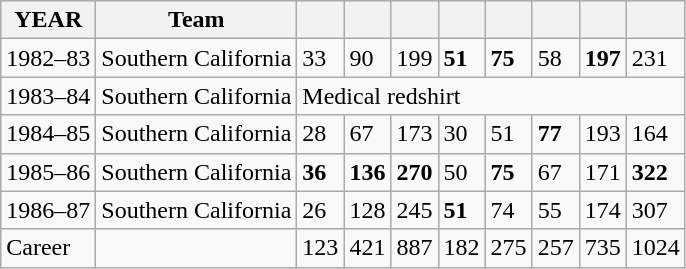<table class="wikitable">
<tr>
<th>YEAR</th>
<th>Team</th>
<th scope="col"></th>
<th scope="col"></th>
<th scope="col"></th>
<th scope="col"></th>
<th scope="col"></th>
<th scope="col"></th>
<th scope="col"></th>
<th scope="col"></th>
</tr>
<tr>
<td>1982–83</td>
<td>Southern California</td>
<td>33</td>
<td>90</td>
<td>199</td>
<td><strong>51</strong></td>
<td><strong>75</strong></td>
<td>58</td>
<td><strong>197</strong></td>
<td>231</td>
</tr>
<tr>
<td>1983–84</td>
<td>Southern California</td>
<td colspan="8">Medical redshirt</td>
</tr>
<tr>
<td>1984–85</td>
<td>Southern California</td>
<td>28</td>
<td>67</td>
<td>173</td>
<td>30</td>
<td>51</td>
<td><strong>77</strong></td>
<td>193</td>
<td>164</td>
</tr>
<tr>
<td>1985–86</td>
<td>Southern California</td>
<td><strong>36</strong></td>
<td><strong>136</strong></td>
<td><strong>270</strong></td>
<td>50</td>
<td><strong>75</strong></td>
<td>67</td>
<td>171</td>
<td><strong>322</strong></td>
</tr>
<tr>
<td>1986–87</td>
<td>Southern California</td>
<td>26</td>
<td>128</td>
<td>245</td>
<td><strong>51</strong></td>
<td>74</td>
<td>55</td>
<td>174</td>
<td>307</td>
</tr>
<tr>
<td>Career</td>
<td></td>
<td>123</td>
<td>421</td>
<td>887</td>
<td>182</td>
<td>275</td>
<td>257</td>
<td>735</td>
<td>1024</td>
</tr>
</table>
